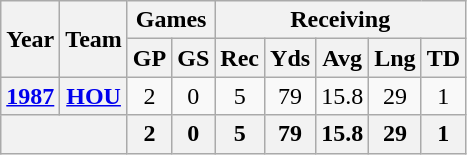<table class="wikitable" style="text-align:center">
<tr>
<th rowspan="2">Year</th>
<th rowspan="2">Team</th>
<th colspan="2">Games</th>
<th colspan="5">Receiving</th>
</tr>
<tr>
<th>GP</th>
<th>GS</th>
<th>Rec</th>
<th>Yds</th>
<th>Avg</th>
<th>Lng</th>
<th>TD</th>
</tr>
<tr>
<th><a href='#'>1987</a></th>
<th><a href='#'>HOU</a></th>
<td>2</td>
<td>0</td>
<td>5</td>
<td>79</td>
<td>15.8</td>
<td>29</td>
<td>1</td>
</tr>
<tr>
<th colspan="2"></th>
<th>2</th>
<th>0</th>
<th>5</th>
<th>79</th>
<th>15.8</th>
<th>29</th>
<th>1</th>
</tr>
</table>
